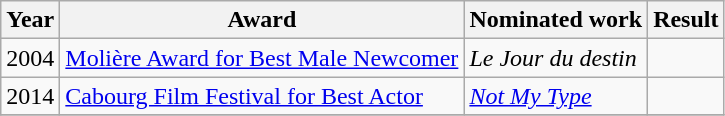<table class = "wikitable">
<tr>
<th>Year</th>
<th>Award</th>
<th>Nominated work</th>
<th>Result</th>
</tr>
<tr>
<td>2004</td>
<td><a href='#'>Molière Award for Best Male Newcomer</a></td>
<td><em>Le Jour du destin</em></td>
<td></td>
</tr>
<tr>
<td>2014</td>
<td><a href='#'>Cabourg Film Festival for Best Actor</a></td>
<td><em><a href='#'>Not My Type</a></em></td>
<td></td>
</tr>
<tr>
</tr>
</table>
